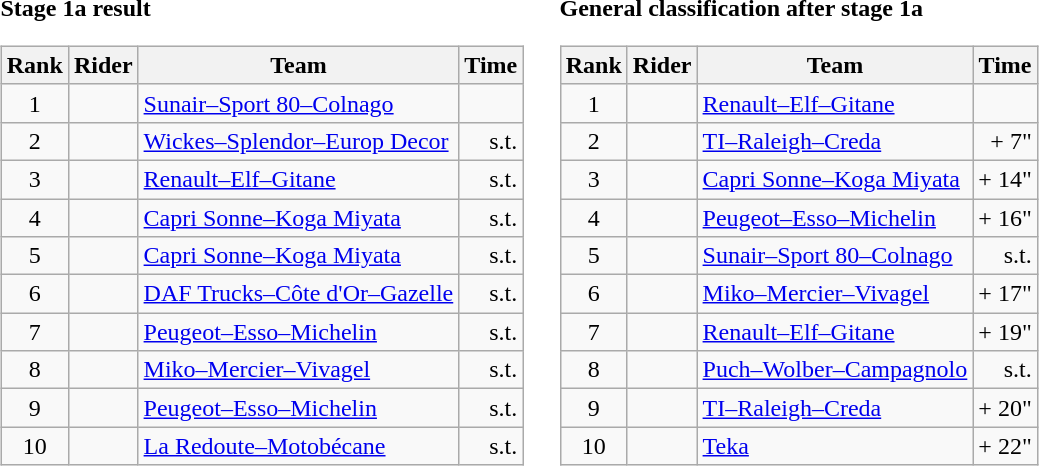<table>
<tr>
<td><strong>Stage 1a result</strong><br><table class="wikitable">
<tr>
<th scope="col">Rank</th>
<th scope="col">Rider</th>
<th scope="col">Team</th>
<th scope="col">Time</th>
</tr>
<tr>
<td style="text-align:center;">1</td>
<td></td>
<td><a href='#'>Sunair–Sport 80–Colnago</a></td>
<td style="text-align:right;"></td>
</tr>
<tr>
<td style="text-align:center;">2</td>
<td></td>
<td><a href='#'>Wickes–Splendor–Europ Decor</a></td>
<td style="text-align:right;">s.t.</td>
</tr>
<tr>
<td style="text-align:center;">3</td>
<td></td>
<td><a href='#'>Renault–Elf–Gitane</a></td>
<td style="text-align:right;">s.t.</td>
</tr>
<tr>
<td style="text-align:center;">4</td>
<td></td>
<td><a href='#'>Capri Sonne–Koga Miyata</a></td>
<td style="text-align:right;">s.t.</td>
</tr>
<tr>
<td style="text-align:center;">5</td>
<td></td>
<td><a href='#'>Capri Sonne–Koga Miyata</a></td>
<td style="text-align:right;">s.t.</td>
</tr>
<tr>
<td style="text-align:center;">6</td>
<td></td>
<td><a href='#'>DAF Trucks–Côte d'Or–Gazelle</a></td>
<td style="text-align:right;">s.t.</td>
</tr>
<tr>
<td style="text-align:center;">7</td>
<td></td>
<td><a href='#'>Peugeot–Esso–Michelin</a></td>
<td style="text-align:right;">s.t.</td>
</tr>
<tr>
<td style="text-align:center;">8</td>
<td></td>
<td><a href='#'>Miko–Mercier–Vivagel</a></td>
<td style="text-align:right;">s.t.</td>
</tr>
<tr>
<td style="text-align:center;">9</td>
<td></td>
<td><a href='#'>Peugeot–Esso–Michelin</a></td>
<td style="text-align:right;">s.t.</td>
</tr>
<tr>
<td style="text-align:center;">10</td>
<td></td>
<td><a href='#'>La Redoute–Motobécane</a></td>
<td style="text-align:right;">s.t.</td>
</tr>
</table>
</td>
<td></td>
<td><strong>General classification after stage 1a</strong><br><table class="wikitable">
<tr>
<th scope="col">Rank</th>
<th scope="col">Rider</th>
<th scope="col">Team</th>
<th scope="col">Time</th>
</tr>
<tr>
<td style="text-align:center;">1</td>
<td> </td>
<td><a href='#'>Renault–Elf–Gitane</a></td>
<td style="text-align:right;"></td>
</tr>
<tr>
<td style="text-align:center;">2</td>
<td></td>
<td><a href='#'>TI–Raleigh–Creda</a></td>
<td style="text-align:right;">+ 7"</td>
</tr>
<tr>
<td style="text-align:center;">3</td>
<td></td>
<td><a href='#'>Capri Sonne–Koga Miyata</a></td>
<td style="text-align:right;">+ 14"</td>
</tr>
<tr>
<td style="text-align:center;">4</td>
<td></td>
<td><a href='#'>Peugeot–Esso–Michelin</a></td>
<td style="text-align:right;">+ 16"</td>
</tr>
<tr>
<td style="text-align:center;">5</td>
<td></td>
<td><a href='#'>Sunair–Sport 80–Colnago</a></td>
<td style="text-align:right;">s.t.</td>
</tr>
<tr>
<td style="text-align:center;">6</td>
<td></td>
<td><a href='#'>Miko–Mercier–Vivagel</a></td>
<td style="text-align:right;">+ 17"</td>
</tr>
<tr>
<td style="text-align:center;">7</td>
<td></td>
<td><a href='#'>Renault–Elf–Gitane</a></td>
<td style="text-align:right;">+ 19"</td>
</tr>
<tr>
<td style="text-align:center;">8</td>
<td></td>
<td><a href='#'>Puch–Wolber–Campagnolo</a></td>
<td style="text-align:right;">s.t.</td>
</tr>
<tr>
<td style="text-align:center;">9</td>
<td></td>
<td><a href='#'>TI–Raleigh–Creda</a></td>
<td style="text-align:right;">+ 20"</td>
</tr>
<tr>
<td style="text-align:center;">10</td>
<td></td>
<td><a href='#'>Teka</a></td>
<td style="text-align:right;">+ 22"</td>
</tr>
</table>
</td>
</tr>
</table>
